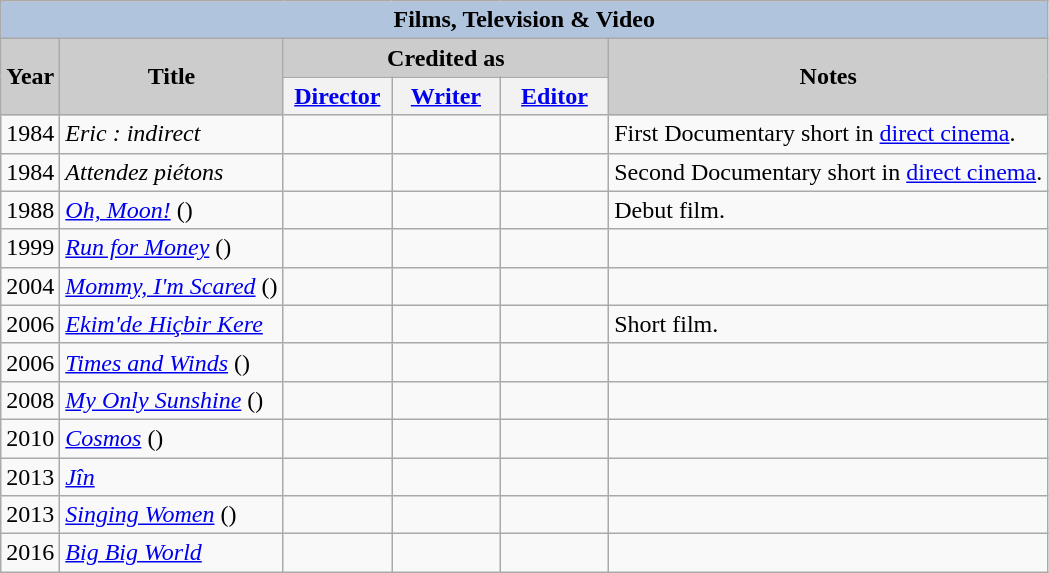<table class="wikitable" | border="2" cellpadding="4" background: #f9f9f9;>
<tr align="center">
<th colspan=6 style="background:#B0C4DE;">Films, Television & Video</th>
</tr>
<tr>
<th style="background:#CCCCCC;" rowspan="2">Year</th>
<th style="background:#CCCCCC;" rowspan="2">Title</th>
<th style="background:#CCCCCC;" colspan="3">Credited as</th>
<th style="background:#CCCCCC;" rowspan="2">Notes</th>
</tr>
<tr>
<th width=65><a href='#'>Director</a></th>
<th width=65><a href='#'>Writer</a></th>
<th width=65><a href='#'>Editor</a></th>
</tr>
<tr>
<td>1984</td>
<td><em>Eric : indirect</em></td>
<td></td>
<td></td>
<td></td>
<td>First Documentary short in <a href='#'>direct cinema</a>.</td>
</tr>
<tr>
<td>1984</td>
<td><em>Attendez piétons</em></td>
<td></td>
<td></td>
<td></td>
<td>Second Documentary short in <a href='#'>direct cinema</a>.</td>
</tr>
<tr>
<td>1988</td>
<td><em><a href='#'>Oh, Moon!</a></em> ()</td>
<td></td>
<td></td>
<td></td>
<td>Debut film.</td>
</tr>
<tr>
<td>1999</td>
<td><em><a href='#'>Run for Money</a></em> ()</td>
<td></td>
<td></td>
<td></td>
<td></td>
</tr>
<tr>
<td>2004</td>
<td><em><a href='#'>Mommy, I'm Scared</a></em> ()</td>
<td></td>
<td></td>
<td></td>
<td></td>
</tr>
<tr>
<td>2006</td>
<td><em><a href='#'>Ekim'de Hiçbir Kere</a></em></td>
<td></td>
<td></td>
<td></td>
<td>Short film.</td>
</tr>
<tr>
<td>2006</td>
<td><em><a href='#'>Times and Winds</a></em> ()</td>
<td></td>
<td></td>
<td></td>
<td></td>
</tr>
<tr>
<td>2008</td>
<td><em><a href='#'>My Only Sunshine</a></em> ()</td>
<td></td>
<td></td>
<td></td>
<td></td>
</tr>
<tr>
<td>2010</td>
<td><em><a href='#'>Cosmos</a></em> ()</td>
<td></td>
<td></td>
<td></td>
<td></td>
</tr>
<tr>
<td>2013</td>
<td><em><a href='#'>Jîn</a></em></td>
<td></td>
<td></td>
<td></td>
<td></td>
</tr>
<tr>
<td>2013</td>
<td><em><a href='#'>Singing Women</a></em> ()</td>
<td></td>
<td></td>
<td></td>
<td></td>
</tr>
<tr>
<td>2016</td>
<td><em><a href='#'>Big Big World</a></em></td>
<td></td>
<td></td>
<td></td>
<td></td>
</tr>
</table>
